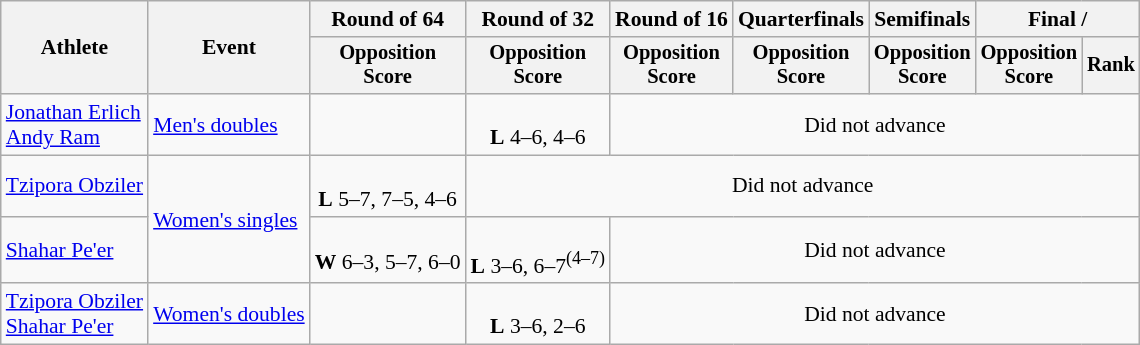<table class=wikitable style="font-size:90%">
<tr>
<th rowspan="2">Athlete</th>
<th rowspan="2">Event</th>
<th>Round of 64</th>
<th>Round of 32</th>
<th>Round of 16</th>
<th>Quarterfinals</th>
<th>Semifinals</th>
<th colspan=2>Final / </th>
</tr>
<tr style="font-size:95%">
<th>Opposition<br>Score</th>
<th>Opposition<br>Score</th>
<th>Opposition<br>Score</th>
<th>Opposition<br>Score</th>
<th>Opposition<br>Score</th>
<th>Opposition<br>Score</th>
<th>Rank</th>
</tr>
<tr align=center>
<td align=left><a href='#'>Jonathan Erlich</a><br><a href='#'>Andy Ram</a></td>
<td align=left><a href='#'>Men's doubles</a></td>
<td></td>
<td><br><strong>L</strong> 4–6, 4–6</td>
<td colspan=5>Did not advance</td>
</tr>
<tr align=center>
<td align=left><a href='#'>Tzipora Obziler</a></td>
<td align=left rowspan=2><a href='#'>Women's singles</a></td>
<td><br><strong>L</strong> 5–7, 7–5, 4–6</td>
<td colspan=6>Did not advance</td>
</tr>
<tr align=center>
<td align=left><a href='#'>Shahar Pe'er</a></td>
<td><br><strong>W</strong> 6–3, 5–7, 6–0</td>
<td><br><strong>L</strong> 3–6, 6–7<sup>(4–7)</sup></td>
<td colspan=5>Did not advance</td>
</tr>
<tr align=center>
<td align=left><a href='#'>Tzipora Obziler</a><br><a href='#'>Shahar Pe'er</a></td>
<td><a href='#'>Women's doubles</a></td>
<td></td>
<td><br><strong>L</strong> 3–6, 2–6</td>
<td colspan=5>Did not advance</td>
</tr>
</table>
